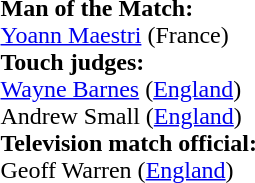<table width=100%>
<tr>
<td><br><strong>Man of the Match:</strong>
<br><a href='#'>Yoann Maestri</a> (France)<br><strong>Touch judges:</strong>
<br><a href='#'>Wayne Barnes</a> (<a href='#'>England</a>)
<br>Andrew Small (<a href='#'>England</a>)
<br><strong>Television match official:</strong>
<br>Geoff Warren (<a href='#'>England</a>)</td>
</tr>
</table>
